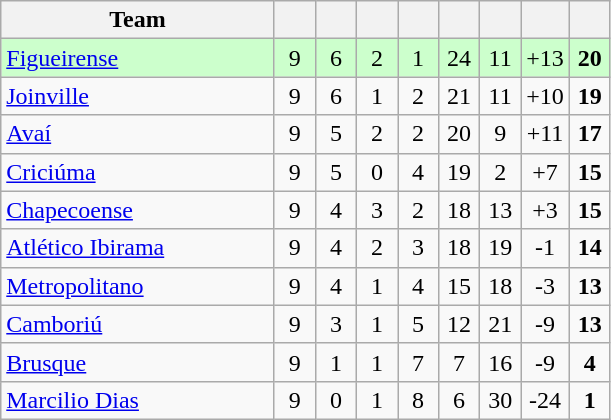<table class="wikitable" style="text-align: center;">
<tr>
<th width=175>Team</th>
<th width=20></th>
<th width=20></th>
<th width=20></th>
<th width=20></th>
<th width=20></th>
<th width=20></th>
<th width=20></th>
<th width=20></th>
</tr>
<tr bgcolor=ccffcc>
<td align=left><a href='#'>Figueirense</a></td>
<td>9</td>
<td>6</td>
<td>2</td>
<td>1</td>
<td>24</td>
<td>11</td>
<td>+13</td>
<td><strong>20</strong></td>
</tr>
<tr>
<td align=left><a href='#'>Joinville</a></td>
<td>9</td>
<td>6</td>
<td>1</td>
<td>2</td>
<td>21</td>
<td>11</td>
<td>+10</td>
<td><strong>19</strong></td>
</tr>
<tr>
<td align=left><a href='#'>Avaí</a></td>
<td>9</td>
<td>5</td>
<td>2</td>
<td>2</td>
<td>20</td>
<td>9</td>
<td>+11</td>
<td><strong>17</strong></td>
</tr>
<tr>
<td align=left><a href='#'>Criciúma</a></td>
<td>9</td>
<td>5</td>
<td>0</td>
<td>4</td>
<td>19</td>
<td>2</td>
<td>+7</td>
<td><strong>15</strong></td>
</tr>
<tr>
<td align=left><a href='#'>Chapecoense</a></td>
<td>9</td>
<td>4</td>
<td>3</td>
<td>2</td>
<td>18</td>
<td>13</td>
<td>+3</td>
<td><strong>15</strong></td>
</tr>
<tr>
<td align=left><a href='#'>Atlético Ibirama</a></td>
<td>9</td>
<td>4</td>
<td>2</td>
<td>3</td>
<td>18</td>
<td>19</td>
<td>-1</td>
<td><strong>14</strong></td>
</tr>
<tr>
<td align=left><a href='#'>Metropolitano</a></td>
<td>9</td>
<td>4</td>
<td>1</td>
<td>4</td>
<td>15</td>
<td>18</td>
<td>-3</td>
<td><strong>13</strong></td>
</tr>
<tr>
<td align=left><a href='#'>Camboriú</a></td>
<td>9</td>
<td>3</td>
<td>1</td>
<td>5</td>
<td>12</td>
<td>21</td>
<td>-9</td>
<td><strong>13</strong></td>
</tr>
<tr>
<td align=left><a href='#'>Brusque</a></td>
<td>9</td>
<td>1</td>
<td>1</td>
<td>7</td>
<td>7</td>
<td>16</td>
<td>-9</td>
<td><strong>4</strong></td>
</tr>
<tr>
<td align=left><a href='#'>Marcilio Dias</a></td>
<td>9</td>
<td>0</td>
<td>1</td>
<td>8</td>
<td>6</td>
<td>30</td>
<td>-24</td>
<td><strong>1</strong></td>
</tr>
</table>
